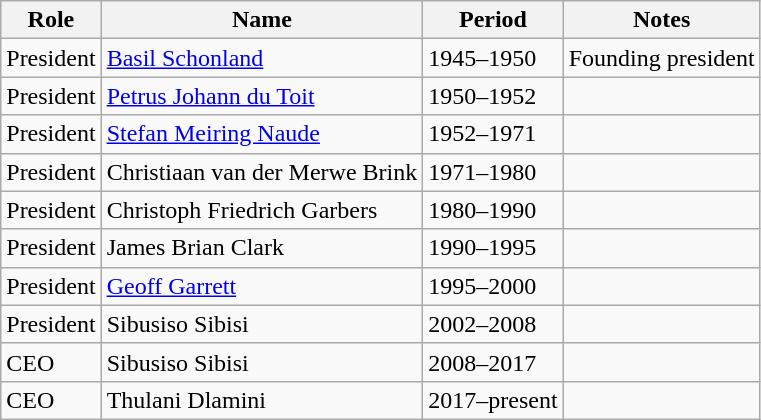<table class="wikitable sortable">
<tr>
<th>Role</th>
<th>Name</th>
<th>Period</th>
<th>Notes</th>
</tr>
<tr>
<td>President</td>
<td><a href='#'>Basil Schonland</a></td>
<td>1945–1950</td>
<td>Founding president</td>
</tr>
<tr>
<td>President</td>
<td><a href='#'>Petrus Johann du Toit</a></td>
<td>1950–1952</td>
<td></td>
</tr>
<tr>
<td>President</td>
<td><a href='#'>Stefan Meiring Naude</a></td>
<td>1952–1971</td>
<td></td>
</tr>
<tr>
<td>President</td>
<td>Christiaan van der Merwe Brink</td>
<td>1971–1980</td>
<td></td>
</tr>
<tr>
<td>President</td>
<td>Christoph Friedrich Garbers</td>
<td>1980–1990</td>
<td></td>
</tr>
<tr>
<td>President</td>
<td>James Brian Clark</td>
<td>1990–1995</td>
<td></td>
</tr>
<tr>
<td>President</td>
<td><a href='#'>Geoff Garrett</a></td>
<td>1995–2000</td>
<td></td>
</tr>
<tr>
<td>President</td>
<td>Sibusiso Sibisi</td>
<td>2002–2008</td>
<td></td>
</tr>
<tr>
<td>CEO</td>
<td>Sibusiso Sibisi</td>
<td>2008–2017</td>
<td></td>
</tr>
<tr>
<td>CEO</td>
<td>Thulani Dlamini</td>
<td>2017–present</td>
<td></td>
</tr>
</table>
